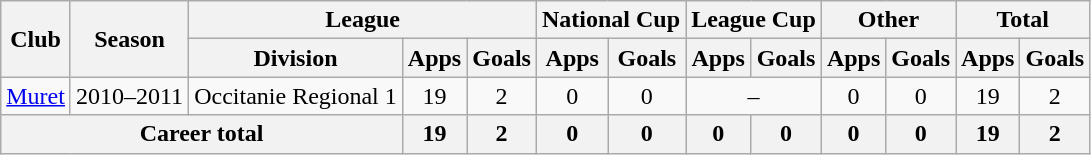<table class="wikitable" style="text-align:center">
<tr>
<th rowspan="2">Club</th>
<th rowspan="2">Season</th>
<th colspan="3">League</th>
<th colspan="2">National Cup</th>
<th colspan="2">League Cup</th>
<th colspan="2">Other</th>
<th colspan="2">Total</th>
</tr>
<tr>
<th>Division</th>
<th>Apps</th>
<th>Goals</th>
<th>Apps</th>
<th>Goals</th>
<th>Apps</th>
<th>Goals</th>
<th>Apps</th>
<th>Goals</th>
<th>Apps</th>
<th>Goals</th>
</tr>
<tr>
<td><a href='#'>Muret</a></td>
<td>2010–2011</td>
<td>Occitanie Regional 1</td>
<td>19</td>
<td>2</td>
<td>0</td>
<td>0</td>
<td colspan="2">–</td>
<td>0</td>
<td>0</td>
<td>19</td>
<td>2</td>
</tr>
<tr>
<th colspan="3">Career total</th>
<th>19</th>
<th>2</th>
<th>0</th>
<th>0</th>
<th>0</th>
<th>0</th>
<th>0</th>
<th>0</th>
<th>19</th>
<th>2</th>
</tr>
</table>
